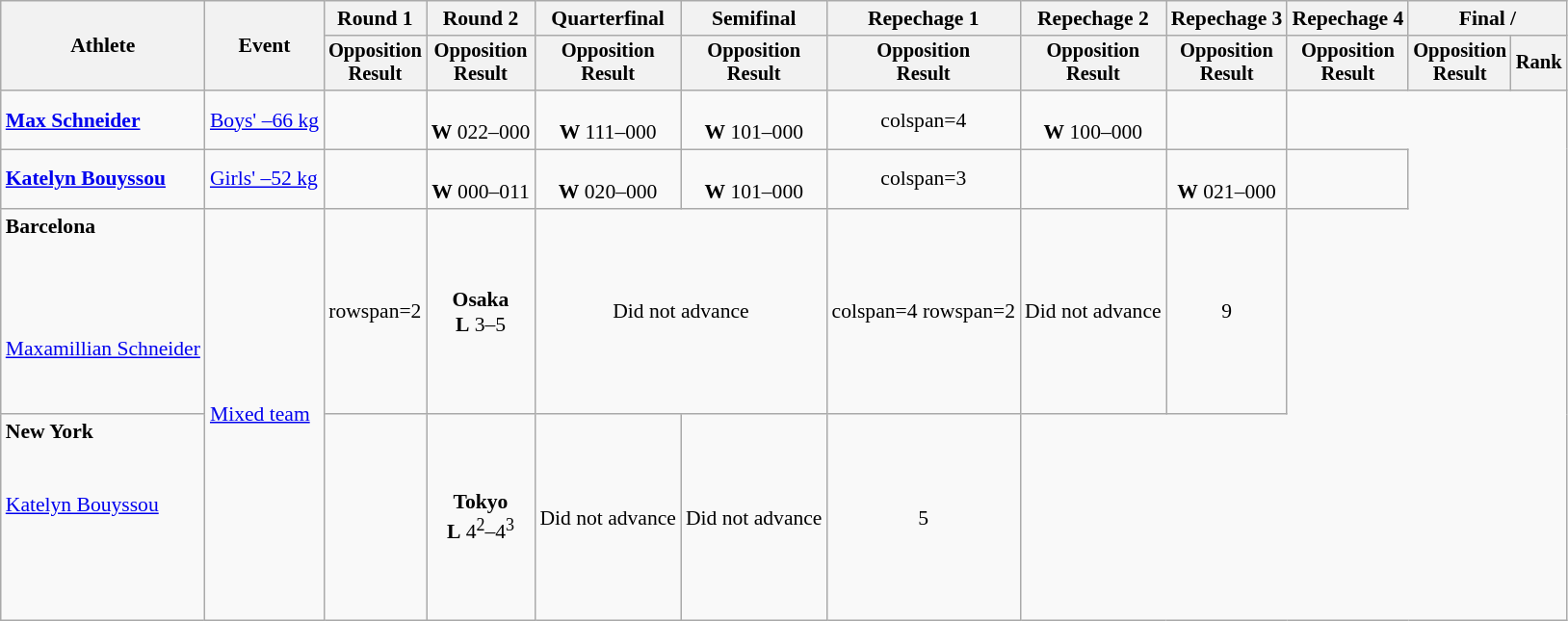<table class=wikitable style=font-size:90%;text-align:center>
<tr>
<th rowspan=2>Athlete</th>
<th rowspan=2>Event</th>
<th>Round 1</th>
<th>Round 2</th>
<th>Quarterfinal</th>
<th>Semifinal</th>
<th>Repechage 1</th>
<th>Repechage 2</th>
<th>Repechage 3</th>
<th>Repechage 4</th>
<th colspan=2>Final / </th>
</tr>
<tr style=font-size:95%>
<th>Opposition<br>Result</th>
<th>Opposition<br>Result</th>
<th>Opposition<br>Result</th>
<th>Opposition<br>Result</th>
<th>Opposition<br>Result</th>
<th>Opposition<br>Result</th>
<th>Opposition<br>Result</th>
<th>Opposition<br>Result</th>
<th>Opposition<br>Result</th>
<th>Rank</th>
</tr>
<tr>
<td align=left><strong><a href='#'>Max Schneider</a></strong></td>
<td align=left><a href='#'>Boys' –66 kg</a></td>
<td></td>
<td> <br> <strong>W</strong> 022–000</td>
<td> <br> <strong>W</strong> 111–000</td>
<td> <br> <strong>W</strong> 101–000</td>
<td>colspan=4 </td>
<td> <br> <strong>W</strong> 100–000</td>
<td></td>
</tr>
<tr>
<td align=left><strong><a href='#'>Katelyn Bouyssou</a></strong></td>
<td align=left><a href='#'>Girls' –52 kg</a></td>
<td></td>
<td> <br> <strong>W</strong> 000–011</td>
<td> <br> <strong>W</strong> 020–000</td>
<td> <br> <strong>W</strong> 101–000</td>
<td>colspan=3 </td>
<td></td>
<td> <br> <strong>W</strong> 021–000</td>
<td></td>
</tr>
<tr>
<td align=left><strong>Barcelona</strong><br><br><br><br><br><a href='#'>Maxamillian Schneider</a><br><br><br></td>
<td align=left rowspan=2><a href='#'>Mixed team</a></td>
<td>rowspan=2 </td>
<td><strong>Osaka</strong> <br> <strong>L</strong> 3–5</td>
<td colspan=2>Did not advance</td>
<td>colspan=4 rowspan=2 </td>
<td>Did not advance</td>
<td>9</td>
</tr>
<tr>
<td align=left><strong>New York</strong><br><br><br><a href='#'>Katelyn Bouyssou</a><br><br><br><br><br></td>
<td></td>
<td><strong>Tokyo</strong><br> <strong>L</strong> 4<sup>2</sup>–4<sup>3</sup></td>
<td>Did not advance</td>
<td>Did not advance</td>
<td>5</td>
</tr>
</table>
